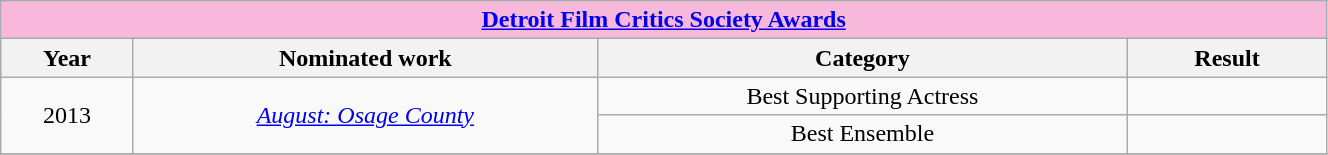<table width="70%" class="wikitable sortable">
<tr>
<th colspan="4" style="background: #F7B8DC;" align="center"><a href='#'>Detroit Film Critics Society Awards</a></th>
</tr>
<tr>
<th width="10%">Year</th>
<th width="35%">Nominated work</th>
<th width="40%">Category</th>
<th width="15%">Result</th>
</tr>
<tr>
<td rowspan=2 align="center">2013</td>
<td rowspan=2 align="center"><em><a href='#'>August: Osage County</a></em></td>
<td align="center">Best Supporting Actress</td>
<td></td>
</tr>
<tr>
<td align="center">Best Ensemble</td>
<td></td>
</tr>
<tr>
</tr>
</table>
